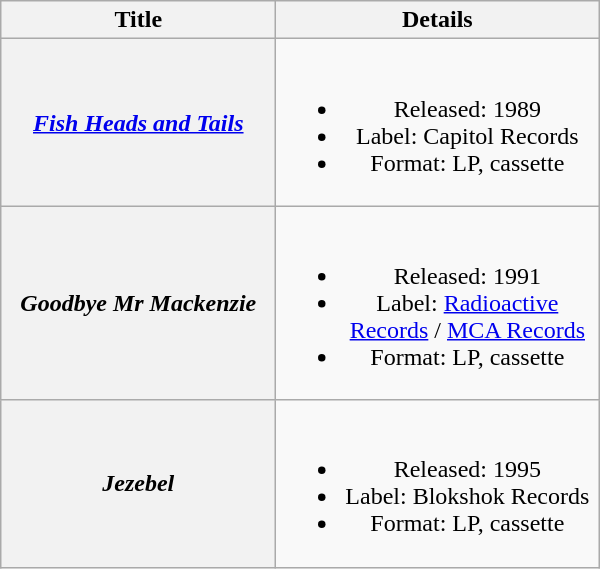<table class="wikitable plainrowheaders" style="text-align:center;" border="1">
<tr>
<th scope="col" style="width:11em;">Title</th>
<th scope="col" style="width:13em;">Details</th>
</tr>
<tr>
<th scope="row"><em><a href='#'>Fish Heads and Tails</a></em></th>
<td><br><ul><li>Released: 1989</li><li>Label: Capitol Records</li><li>Format: LP, cassette</li></ul></td>
</tr>
<tr>
<th scope="row"><em>Goodbye Mr Mackenzie</em></th>
<td><br><ul><li>Released: 1991</li><li>Label: <a href='#'>Radioactive Records</a> / <a href='#'>MCA Records</a></li><li>Format: LP, cassette</li></ul></td>
</tr>
<tr>
<th scope="row"><em>Jezebel</em></th>
<td><br><ul><li>Released: 1995</li><li>Label: Blokshok Records</li><li>Format: LP, cassette</li></ul></td>
</tr>
</table>
